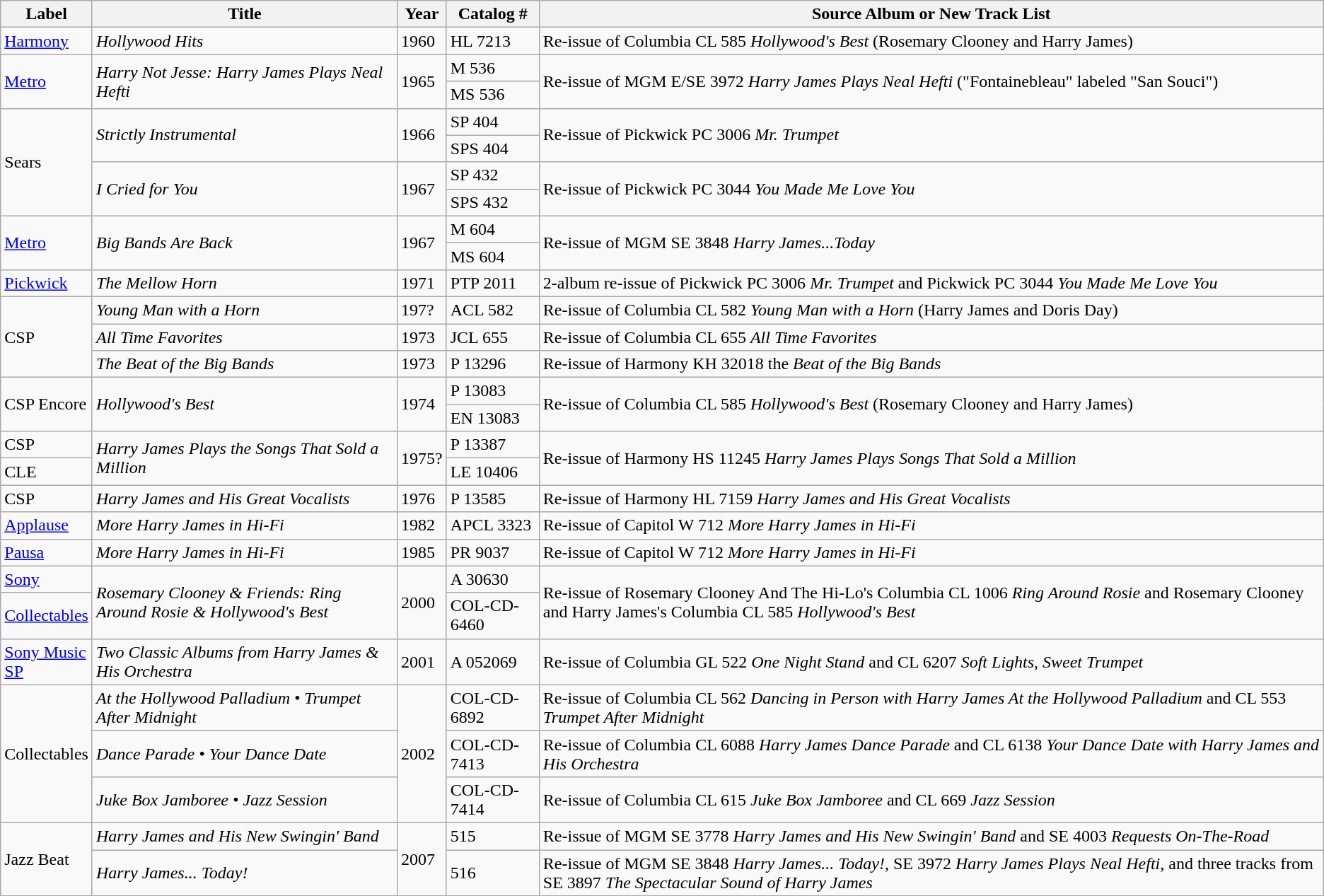<table class="wikitable sortable">
<tr>
<th scope="col" style="width: 65px;">Label</th>
<th scope="col" style="width: 280px;">Title</th>
<th scope="col" style="width: 30px;">Year</th>
<th scope="col" style="width: 80px;">Catalog #</th>
<th>Source Album or New Track List</th>
</tr>
<tr>
<td><a href='#'>Harmony</a></td>
<td><em>Hollywood Hits</em></td>
<td>1960</td>
<td>HL 7213</td>
<td>Re-issue of Columbia CL 585 <em>Hollywood's Best</em> (Rosemary Clooney and Harry James)</td>
</tr>
<tr>
<td rowspan="2"><a href='#'>Metro</a></td>
<td rowspan="2"><em>Harry Not Jesse: Harry James Plays Neal Hefti</em></td>
<td rowspan="2">1965</td>
<td>M 536</td>
<td rowspan="2">Re-issue of MGM E/SE 3972 <em>Harry James Plays Neal Hefti</em> ("Fontainebleau" labeled "San Souci")</td>
</tr>
<tr>
<td>MS 536</td>
</tr>
<tr>
<td rowspan="4">Sears</td>
<td rowspan="2"><em>Strictly Instrumental</em></td>
<td rowspan="2">1966</td>
<td>SP 404</td>
<td rowspan="2">Re-issue of Pickwick PC 3006 <em>Mr. Trumpet</em></td>
</tr>
<tr>
<td>SPS 404</td>
</tr>
<tr>
<td rowspan="2"><em>I Cried for You</em></td>
<td rowspan="2">1967</td>
<td>SP 432</td>
<td rowspan="2">Re-issue of Pickwick PC 3044 <em>You Made Me Love You</em></td>
</tr>
<tr>
<td>SPS 432</td>
</tr>
<tr>
<td rowspan="2"><a href='#'>Metro</a></td>
<td rowspan="2"><em>Big Bands Are Back</em></td>
<td rowspan="2">1967</td>
<td>M 604</td>
<td rowspan="2">Re-issue of MGM SE 3848 <em>Harry James...Today</em></td>
</tr>
<tr>
<td>MS 604</td>
</tr>
<tr>
<td><a href='#'>Pickwick</a></td>
<td><em>The Mellow Horn</em></td>
<td>1971</td>
<td>PTP 2011</td>
<td>2-album re-issue of Pickwick PC 3006 <em>Mr. Trumpet</em> and Pickwick PC 3044 <em>You Made Me Love You</em></td>
</tr>
<tr>
<td rowspan="3">CSP</td>
<td><em>Young Man with a Horn</em></td>
<td>197?</td>
<td>ACL 582</td>
<td>Re-issue of Columbia CL 582 <em>Young Man with a Horn</em> (Harry James and Doris Day)</td>
</tr>
<tr>
<td><em>All Time Favorites</em></td>
<td>1973</td>
<td>JCL 655</td>
<td>Re-issue of Columbia CL 655 <em>All Time Favorites</em></td>
</tr>
<tr>
<td><em>The Beat of the Big Bands</em></td>
<td>1973</td>
<td>P 13296</td>
<td>Re-issue of Harmony KH 32018 the <em>Beat of the Big Bands</em></td>
</tr>
<tr>
<td rowspan="2">CSP Encore</td>
<td rowspan="2"><em>Hollywood's Best</em></td>
<td rowspan="2">1974</td>
<td>P 13083</td>
<td rowspan="2">Re-issue of Columbia CL 585 <em>Hollywood's Best</em> (Rosemary Clooney and Harry James)</td>
</tr>
<tr>
<td>EN 13083</td>
</tr>
<tr>
<td>CSP</td>
<td rowspan="2"><em>Harry James Plays the Songs That Sold a Million</em></td>
<td rowspan="2">1975?</td>
<td>P 13387</td>
<td rowspan="2">Re-issue of Harmony HS 11245 <em>Harry James Plays Songs That Sold a Million</em></td>
</tr>
<tr>
<td>CLE</td>
<td>LE 10406</td>
</tr>
<tr>
<td>CSP</td>
<td><em>Harry James and His Great Vocalists</em></td>
<td>1976</td>
<td>P 13585</td>
<td>Re-issue of Harmony HL 7159 <em>Harry James and His Great Vocalists</em></td>
</tr>
<tr>
<td><a href='#'>Applause</a></td>
<td><em>More Harry James in Hi-Fi</em></td>
<td>1982</td>
<td>APCL 3323</td>
<td>Re-issue of Capitol W 712 <em>More Harry James in Hi-Fi</em></td>
</tr>
<tr>
<td><a href='#'>Pausa</a></td>
<td><em>More Harry James in Hi-Fi</em></td>
<td>1985</td>
<td>PR 9037</td>
<td>Re-issue of Capitol W 712 <em>More Harry James in Hi-Fi</em></td>
</tr>
<tr>
<td><a href='#'>Sony</a></td>
<td rowspan="2"><em>Rosemary Clooney & Friends: Ring Around Rosie & Hollywood's Best</em></td>
<td rowspan="2">2000</td>
<td>A 30630</td>
<td rowspan="2">Re-issue of Rosemary Clooney And The Hi-Lo's Columbia CL 1006 <em>Ring Around Rosie</em> and Rosemary Clooney and Harry James's Columbia CL 585 <em>Hollywood's Best</em></td>
</tr>
<tr>
<td><a href='#'>Collectables</a></td>
<td>COL-CD-6460</td>
</tr>
<tr>
<td><a href='#'>Sony Music SP</a></td>
<td><em>Two Classic Albums from Harry James & His Orchestra</em></td>
<td>2001</td>
<td>A 052069</td>
<td>Re-issue of Columbia GL 522 <em>One Night Stand</em> and CL 6207 <em>Soft Lights, Sweet Trumpet</em></td>
</tr>
<tr>
<td rowspan=3>Collectables</td>
<td><em>At the Hollywood Palladium • Trumpet After Midnight</em></td>
<td rowspan=3>2002</td>
<td>COL-CD-6892</td>
<td>Re-issue of Columbia CL 562 <em>Dancing in Person with Harry James At the Hollywood Palladium</em> and CL 553 <em>Trumpet After Midnight</em></td>
</tr>
<tr>
<td><em>Dance Parade • Your Dance Date</em></td>
<td>COL-CD-7413</td>
<td>Re-issue of Columbia CL 6088 <em>Harry James Dance Parade</em> and CL 6138 <em>Your Dance Date with Harry James and His Orchestra</em></td>
</tr>
<tr>
<td><em>Juke Box Jamboree • Jazz Session</em></td>
<td>COL-CD-7414</td>
<td>Re-issue of Columbia CL 615 <em>Juke Box Jamboree</em> and CL 669 <em>Jazz Session</em></td>
</tr>
<tr>
<td rowspan=2>Jazz Beat</td>
<td><em>Harry James and His New Swingin' Band</em></td>
<td rowspan=2>2007</td>
<td>515</td>
<td>Re-issue of MGM SE 3778 <em>Harry James and His New Swingin' Band</em> and SE 4003 <em>Requests On-The-Road</em></td>
</tr>
<tr>
<td><em>Harry James... Today!</em></td>
<td>516</td>
<td>Re-issue of MGM SE 3848 <em>Harry James... Today!</em>, SE 3972 <em>Harry James Plays Neal Hefti</em>, and three tracks from SE 3897 <em>The Spectacular Sound of Harry James</em></td>
</tr>
</table>
